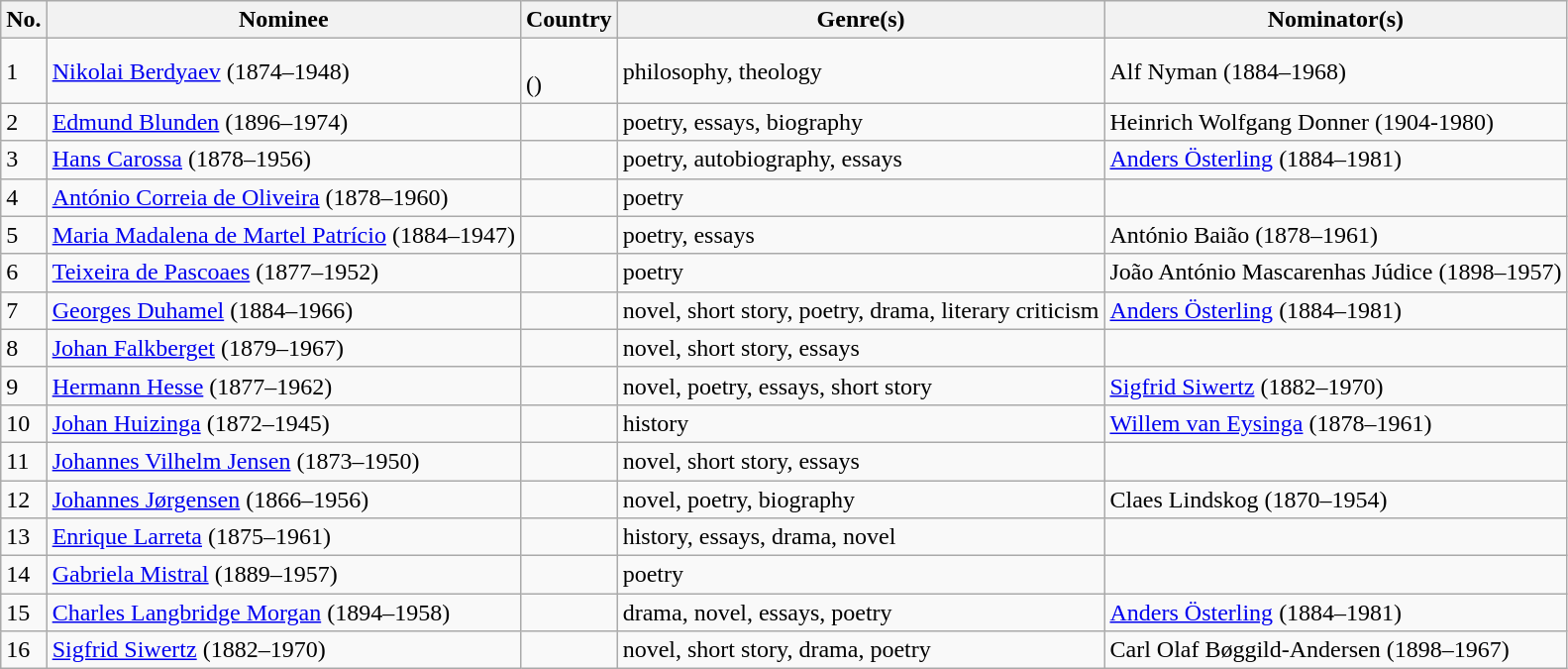<table class="sortable wikitable mw-collapsible">
<tr>
<th scope=col>No.</th>
<th scope=col>Nominee</th>
<th scope=col>Country</th>
<th scope=col>Genre(s)</th>
<th scope=col>Nominator(s)</th>
</tr>
<tr>
<td>1</td>
<td><a href='#'>Nikolai Berdyaev</a> (1874–1948)</td>
<td><br>()</td>
<td>philosophy, theology</td>
<td>Alf Nyman (1884–1968)</td>
</tr>
<tr>
<td>2</td>
<td><a href='#'>Edmund Blunden</a> (1896–1974)</td>
<td></td>
<td>poetry, essays, biography</td>
<td>Heinrich Wolfgang Donner (1904-1980)</td>
</tr>
<tr>
<td>3</td>
<td><a href='#'>Hans Carossa</a> (1878–1956)</td>
<td></td>
<td>poetry, autobiography, essays</td>
<td><a href='#'>Anders Österling</a> (1884–1981)</td>
</tr>
<tr>
<td>4</td>
<td><a href='#'>António Correia de Oliveira</a> (1878–1960)</td>
<td></td>
<td>poetry</td>
<td></td>
</tr>
<tr>
<td>5</td>
<td><a href='#'>Maria Madalena de Martel Patrício</a> (1884–1947)</td>
<td></td>
<td>poetry, essays</td>
<td>António Baião (1878–1961)</td>
</tr>
<tr>
<td>6</td>
<td><a href='#'>Teixeira de Pascoaes</a> (1877–1952)</td>
<td></td>
<td>poetry</td>
<td>João António Mascarenhas Júdice (1898–1957)</td>
</tr>
<tr>
<td>7</td>
<td><a href='#'>Georges Duhamel</a> (1884–1966)</td>
<td></td>
<td>novel, short story, poetry, drama, literary criticism</td>
<td><a href='#'>Anders Österling</a> (1884–1981)</td>
</tr>
<tr>
<td>8</td>
<td><a href='#'>Johan Falkberget</a> (1879–1967)</td>
<td></td>
<td>novel, short story, essays</td>
<td></td>
</tr>
<tr>
<td>9</td>
<td><a href='#'>Hermann Hesse</a> (1877–1962)</td>
<td><br></td>
<td>novel, poetry, essays, short story</td>
<td><a href='#'>Sigfrid Siwertz</a> (1882–1970)</td>
</tr>
<tr>
<td>10</td>
<td><a href='#'>Johan Huizinga</a> (1872–1945)</td>
<td></td>
<td>history</td>
<td><a href='#'>Willem van Eysinga</a> (1878–1961)</td>
</tr>
<tr>
<td>11</td>
<td><a href='#'>Johannes Vilhelm Jensen</a> (1873–1950)</td>
<td></td>
<td>novel, short story, essays</td>
<td></td>
</tr>
<tr>
<td>12</td>
<td><a href='#'>Johannes Jørgensen</a> (1866–1956)</td>
<td></td>
<td>novel, poetry, biography</td>
<td>Claes Lindskog (1870–1954)</td>
</tr>
<tr>
<td>13</td>
<td><a href='#'>Enrique Larreta</a> (1875–1961)</td>
<td></td>
<td>history, essays, drama, novel</td>
<td></td>
</tr>
<tr>
<td>14</td>
<td><a href='#'>Gabriela Mistral</a> (1889–1957)</td>
<td></td>
<td>poetry</td>
<td></td>
</tr>
<tr>
<td>15</td>
<td><a href='#'>Charles Langbridge Morgan</a> (1894–1958)</td>
<td></td>
<td>drama, novel, essays, poetry</td>
<td><a href='#'>Anders Österling</a> (1884–1981)</td>
</tr>
<tr>
<td>16</td>
<td><a href='#'>Sigfrid Siwertz</a> (1882–1970)</td>
<td></td>
<td>novel, short story, drama, poetry</td>
<td>Carl Olaf Bøggild-Andersen (1898–1967)</td>
</tr>
</table>
